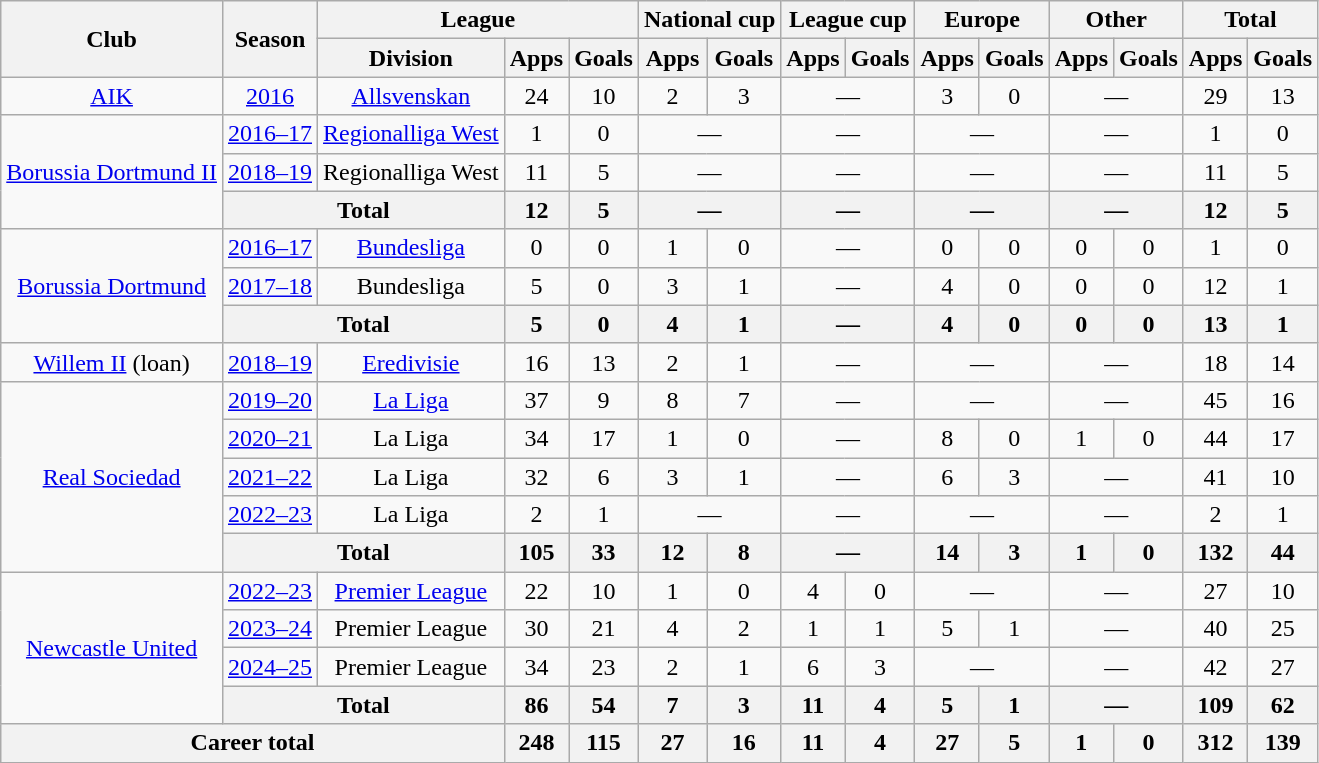<table class="wikitable" style="text-align: center;">
<tr>
<th rowspan="2">Club</th>
<th rowspan="2">Season</th>
<th colspan="3">League</th>
<th colspan="2">National cup</th>
<th colspan="2">League cup</th>
<th colspan="2">Europe</th>
<th colspan="2">Other</th>
<th colspan="2">Total</th>
</tr>
<tr>
<th>Division</th>
<th>Apps</th>
<th>Goals</th>
<th>Apps</th>
<th>Goals</th>
<th>Apps</th>
<th>Goals</th>
<th>Apps</th>
<th>Goals</th>
<th>Apps</th>
<th>Goals</th>
<th>Apps</th>
<th>Goals</th>
</tr>
<tr>
<td><a href='#'>AIK</a></td>
<td><a href='#'>2016</a></td>
<td><a href='#'>Allsvenskan</a></td>
<td>24</td>
<td>10</td>
<td>2</td>
<td>3</td>
<td colspan="2">—</td>
<td>3</td>
<td>0</td>
<td colspan="2">—</td>
<td>29</td>
<td>13</td>
</tr>
<tr>
<td rowspan="3"><a href='#'>Borussia Dortmund II</a></td>
<td><a href='#'>2016–17</a></td>
<td><a href='#'>Regionalliga West</a></td>
<td>1</td>
<td>0</td>
<td colspan="2">—</td>
<td colspan="2">—</td>
<td colspan="2">—</td>
<td colspan="2">—</td>
<td>1</td>
<td>0</td>
</tr>
<tr>
<td><a href='#'>2018–19</a></td>
<td>Regionalliga West</td>
<td>11</td>
<td>5</td>
<td colspan="2">—</td>
<td colspan="2">—</td>
<td colspan="2">—</td>
<td colspan="2">—</td>
<td>11</td>
<td>5</td>
</tr>
<tr>
<th colspan="2">Total</th>
<th>12</th>
<th>5</th>
<th colspan="2">—</th>
<th colspan="2">—</th>
<th colspan="2">—</th>
<th colspan="2">—</th>
<th>12</th>
<th>5</th>
</tr>
<tr>
<td rowspan="3"><a href='#'>Borussia Dortmund</a></td>
<td><a href='#'>2016–17</a></td>
<td><a href='#'>Bundesliga</a></td>
<td>0</td>
<td>0</td>
<td>1</td>
<td>0</td>
<td colspan="2">—</td>
<td>0</td>
<td>0</td>
<td>0</td>
<td>0</td>
<td>1</td>
<td>0</td>
</tr>
<tr>
<td><a href='#'>2017–18</a></td>
<td>Bundesliga</td>
<td>5</td>
<td>0</td>
<td>3</td>
<td>1</td>
<td colspan="2">—</td>
<td>4</td>
<td>0</td>
<td>0</td>
<td>0</td>
<td>12</td>
<td>1</td>
</tr>
<tr>
<th colspan="2">Total</th>
<th>5</th>
<th>0</th>
<th>4</th>
<th>1</th>
<th colspan="2">—</th>
<th>4</th>
<th>0</th>
<th>0</th>
<th>0</th>
<th>13</th>
<th>1</th>
</tr>
<tr>
<td><a href='#'>Willem II</a> (loan)</td>
<td><a href='#'>2018–19</a></td>
<td><a href='#'>Eredivisie</a></td>
<td>16</td>
<td>13</td>
<td>2</td>
<td>1</td>
<td colspan="2">—</td>
<td colspan="2">—</td>
<td colspan="2">—</td>
<td>18</td>
<td>14</td>
</tr>
<tr>
<td rowspan="5"><a href='#'>Real Sociedad</a></td>
<td><a href='#'>2019–20</a></td>
<td><a href='#'>La Liga</a></td>
<td>37</td>
<td>9</td>
<td>8</td>
<td>7</td>
<td colspan="2">—</td>
<td colspan="2">—</td>
<td colspan="2">—</td>
<td>45</td>
<td>16</td>
</tr>
<tr>
<td><a href='#'>2020–21</a></td>
<td>La Liga</td>
<td>34</td>
<td>17</td>
<td>1</td>
<td>0</td>
<td colspan="2">—</td>
<td>8</td>
<td>0</td>
<td>1</td>
<td>0</td>
<td>44</td>
<td>17</td>
</tr>
<tr>
<td><a href='#'>2021–22</a></td>
<td>La Liga</td>
<td>32</td>
<td>6</td>
<td>3</td>
<td>1</td>
<td colspan="2">—</td>
<td>6</td>
<td>3</td>
<td colspan="2">—</td>
<td>41</td>
<td>10</td>
</tr>
<tr>
<td><a href='#'>2022–23</a></td>
<td>La Liga</td>
<td>2</td>
<td>1</td>
<td colspan="2">—</td>
<td colspan="2">—</td>
<td colspan="2">—</td>
<td colspan="2">—</td>
<td>2</td>
<td>1</td>
</tr>
<tr>
<th colspan="2">Total</th>
<th>105</th>
<th>33</th>
<th>12</th>
<th>8</th>
<th colspan="2">—</th>
<th>14</th>
<th>3</th>
<th>1</th>
<th>0</th>
<th>132</th>
<th>44</th>
</tr>
<tr>
<td rowspan="4"><a href='#'>Newcastle United</a></td>
<td><a href='#'>2022–23</a></td>
<td><a href='#'>Premier League</a></td>
<td>22</td>
<td>10</td>
<td>1</td>
<td>0</td>
<td>4</td>
<td>0</td>
<td colspan="2">—</td>
<td colspan="2">—</td>
<td>27</td>
<td>10</td>
</tr>
<tr>
<td><a href='#'>2023–24</a></td>
<td>Premier League</td>
<td>30</td>
<td>21</td>
<td>4</td>
<td>2</td>
<td>1</td>
<td>1</td>
<td>5</td>
<td>1</td>
<td colspan="2">—</td>
<td>40</td>
<td>25</td>
</tr>
<tr>
<td><a href='#'>2024–25</a></td>
<td>Premier League</td>
<td>34</td>
<td>23</td>
<td>2</td>
<td>1</td>
<td>6</td>
<td>3</td>
<td colspan="2">—</td>
<td colspan="2">—</td>
<td>42</td>
<td>27</td>
</tr>
<tr>
<th colspan="2">Total</th>
<th>86</th>
<th>54</th>
<th>7</th>
<th>3</th>
<th>11</th>
<th>4</th>
<th>5</th>
<th>1</th>
<th colspan="2">—</th>
<th>109</th>
<th>62</th>
</tr>
<tr>
<th colspan="3">Career total</th>
<th>248</th>
<th>115</th>
<th>27</th>
<th>16</th>
<th>11</th>
<th>4</th>
<th>27</th>
<th>5</th>
<th>1</th>
<th>0</th>
<th>312</th>
<th>139</th>
</tr>
</table>
